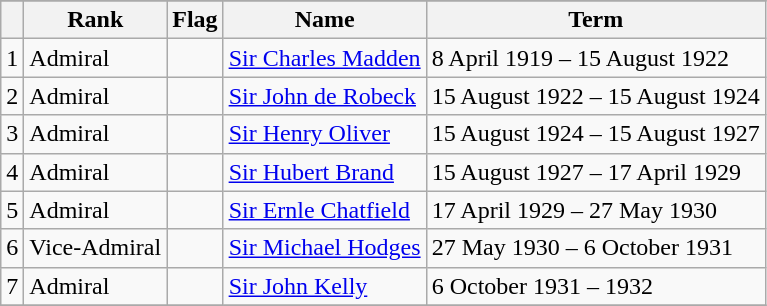<table class="wikitable">
<tr>
</tr>
<tr>
<th></th>
<th>Rank</th>
<th>Flag</th>
<th>Name</th>
<th>Term</th>
</tr>
<tr>
<td>1</td>
<td>Admiral</td>
<td></td>
<td><a href='#'>Sir Charles Madden</a></td>
<td>8 April 1919 – 15 August 1922</td>
</tr>
<tr>
<td>2</td>
<td>Admiral</td>
<td></td>
<td><a href='#'>Sir John de Robeck</a></td>
<td>15 August 1922 – 15 August 1924</td>
</tr>
<tr>
<td>3</td>
<td>Admiral</td>
<td></td>
<td><a href='#'>Sir Henry Oliver</a></td>
<td>15 August 1924 – 15 August 1927</td>
</tr>
<tr>
<td>4</td>
<td>Admiral</td>
<td></td>
<td><a href='#'>Sir Hubert Brand</a></td>
<td>15 August 1927 – 17 April 1929</td>
</tr>
<tr>
<td>5</td>
<td>Admiral</td>
<td></td>
<td><a href='#'>Sir Ernle Chatfield</a></td>
<td>17 April 1929 – 27 May 1930</td>
</tr>
<tr>
<td>6</td>
<td>Vice-Admiral</td>
<td></td>
<td><a href='#'>Sir Michael Hodges</a></td>
<td>27 May 1930 – 6 October 1931</td>
</tr>
<tr>
<td>7</td>
<td>Admiral</td>
<td></td>
<td><a href='#'>Sir John Kelly</a></td>
<td>6 October 1931 – 1932</td>
</tr>
<tr>
</tr>
</table>
